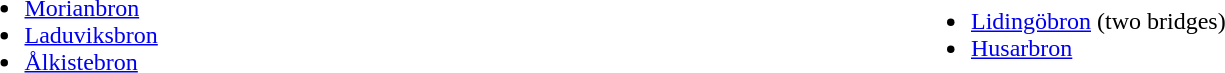<table align="center" width="100%">
<tr>
<td width="50%"><br><ul><li><a href='#'>Morianbron</a></li><li><a href='#'>Laduviksbron</a></li><li><a href='#'>Ålkistebron</a></li></ul></td>
<td width="50%"><br><ul><li><a href='#'>Lidingöbron</a> (two bridges)</li><li><a href='#'>Husarbron</a></li></ul></td>
</tr>
</table>
